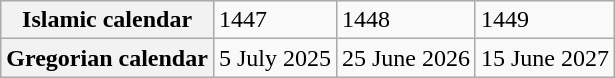<table class="wikitable">
<tr>
<th><strong>Islamic calendar</strong></th>
<td>1447</td>
<td>1448</td>
<td>1449</td>
</tr>
<tr>
<th><strong>Gregorian calendar</strong></th>
<td>5 July 2025</td>
<td>25 June 2026</td>
<td>15 June 2027</td>
</tr>
</table>
